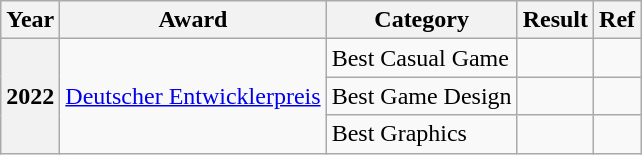<table class="wikitable sortable"'>
<tr>
<th>Year</th>
<th>Award</th>
<th>Category</th>
<th>Result</th>
<th>Ref</th>
</tr>
<tr>
<th scope="row" rowspan="3">2022</th>
<td rowspan="3"><a href='#'>Deutscher Entwicklerpreis</a></td>
<td>Best Casual Game</td>
<td></td>
<td style="text-align:center"></td>
</tr>
<tr>
<td>Best Game Design</td>
<td></td>
<td style="text-align:center"></td>
</tr>
<tr>
<td>Best Graphics</td>
<td></td>
<td style="text-align:center"></td>
</tr>
</table>
